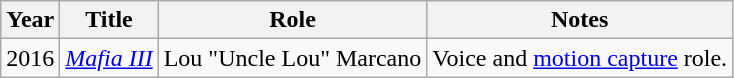<table class="wikitable">
<tr>
<th>Year</th>
<th>Title</th>
<th>Role</th>
<th>Notes</th>
</tr>
<tr>
<td>2016</td>
<td><em><a href='#'>Mafia III</a></em></td>
<td>Lou "Uncle Lou" Marcano</td>
<td>Voice and <a href='#'>motion capture</a> role.</td>
</tr>
</table>
